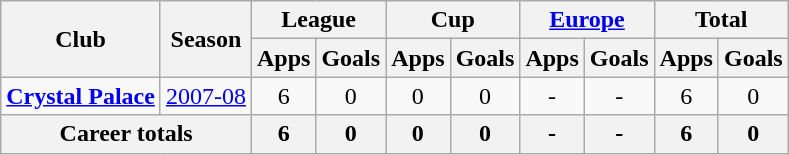<table class="wikitable" style="text-align: center;">
<tr>
<th rowspan="2">Club</th>
<th rowspan="2">Season</th>
<th colspan="2">League</th>
<th colspan="2">Cup</th>
<th colspan="2"><a href='#'>Europe</a></th>
<th colspan="2">Total</th>
</tr>
<tr>
<th>Apps</th>
<th>Goals</th>
<th>Apps</th>
<th>Goals</th>
<th>Apps</th>
<th>Goals</th>
<th>Apps</th>
<th>Goals</th>
</tr>
<tr>
<td rowspan="1" valign="top"><strong><a href='#'>Crystal Palace</a></strong></td>
<td><a href='#'>2007-08</a></td>
<td>6</td>
<td>0</td>
<td>0</td>
<td>0</td>
<td>-</td>
<td>-</td>
<td>6</td>
<td>0</td>
</tr>
<tr>
<th colspan="2">Career totals</th>
<th>6</th>
<th>0</th>
<th>0</th>
<th>0</th>
<th>-</th>
<th>-</th>
<th>6</th>
<th>0</th>
</tr>
</table>
